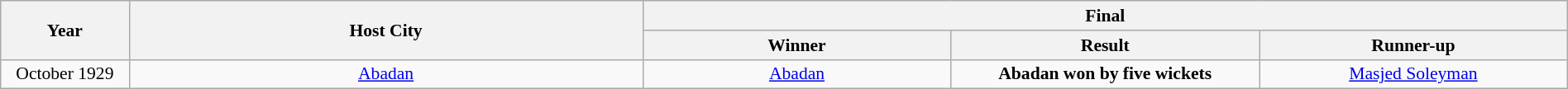<table class="wikitable" style="font-size:90%; width: 100%; text-align: center;">
<tr>
<th rowspan="2" style="width:5%;">Year</th>
<th rowspan="2" style="width:20%;">Host City</th>
<th colspan=3>Final</th>
</tr>
<tr>
<th width=12%>Winner</th>
<th width=12%>Result</th>
<th width=12%>Runner-up</th>
</tr>
<tr>
<td>October 1929</td>
<td><a href='#'>Abadan</a></td>
<td><a href='#'>Abadan</a><br><small></small></td>
<td><strong>Abadan won by five wickets</strong> <br></td>
<td><a href='#'>Masjed Soleyman</a><br><small></small></td>
</tr>
</table>
